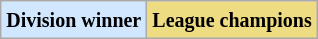<table class="wikitable" border="1">
<tr>
<td bgcolor="#D0E7FF"><small><strong>Division winner</strong> </small></td>
<td bgcolor="#EEDC82"><small><strong>League champions</strong> </small></td>
</tr>
</table>
